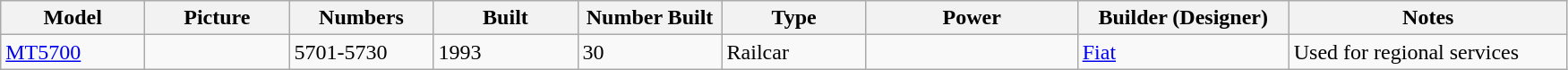<table class="wikitable">
<tr>
<th width=100>Model</th>
<th width=100>Picture</th>
<th width=100>Numbers</th>
<th width=100>Built</th>
<th width=100>Number Built</th>
<th width=100>Type</th>
<th width=150>Power</th>
<th width=150>Builder (Designer)</th>
<th width=200>Notes</th>
</tr>
<tr>
<td><a href='#'>MT5700</a></td>
<td></td>
<td>5701-5730</td>
<td>1993</td>
<td>30</td>
<td>Railcar</td>
<td></td>
<td><a href='#'>Fiat</a></td>
<td>Used for regional services</td>
</tr>
</table>
